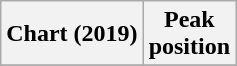<table class="wikitable sortable plainrowheaders" style="text-align:center">
<tr>
<th scope="col">Chart (2019)</th>
<th scope="col">Peak<br>position</th>
</tr>
<tr>
</tr>
</table>
